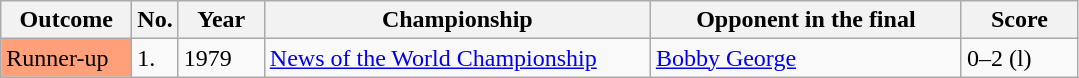<table class="sortable wikitable">
<tr>
<th style="width:80px;">Outcome</th>
<th style="width:20px;">No.</th>
<th style="width:50px;">Year</th>
<th style="width:250px;">Championship</th>
<th style="width:200px;">Opponent in the final</th>
<th style="width:70px;">Score</th>
</tr>
<tr>
<td style="background:#ffa07a;">Runner-up</td>
<td>1.</td>
<td>1979</td>
<td><a href='#'>News of the World Championship</a></td>
<td> <a href='#'>Bobby George</a></td>
<td>0–2 (l)</td>
</tr>
</table>
